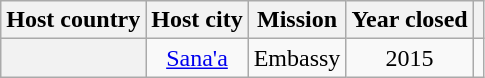<table class="wikitable plainrowheaders" style="text-align:center;">
<tr>
<th scope="col">Host country</th>
<th scope="col">Host city</th>
<th scope="col">Mission</th>
<th scope="col">Year closed</th>
<th scope="col"></th>
</tr>
<tr>
<th scope="row"></th>
<td><a href='#'>Sana'a</a></td>
<td>Embassy</td>
<td>2015</td>
<td></td>
</tr>
</table>
